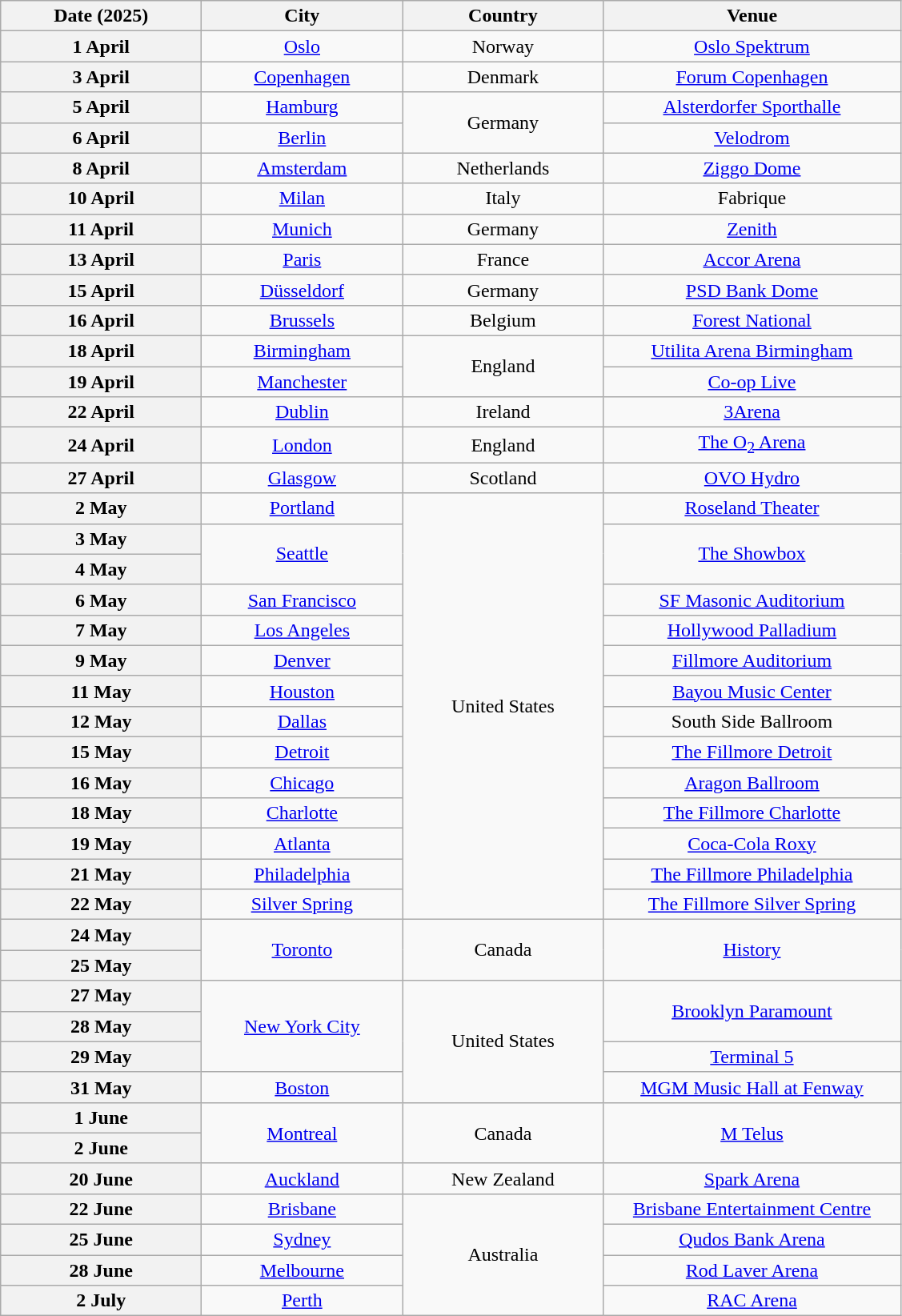<table class="wikitable plainrowheaders" style="text-align:center;">
<tr>
<th scope="col" style="width:10em;">Date (2025)</th>
<th scope="col" style="width:10em;">City</th>
<th scope="col" style="width:10em;">Country</th>
<th scope="col" style="width:15em;">Venue</th>
</tr>
<tr>
<th scope="row" style="text-align:center;">1 April</th>
<td><a href='#'>Oslo</a></td>
<td>Norway</td>
<td><a href='#'>Oslo Spektrum</a></td>
</tr>
<tr>
<th scope="row" style="text-align:center;">3 April</th>
<td><a href='#'>Copenhagen</a></td>
<td>Denmark</td>
<td><a href='#'>Forum Copenhagen</a></td>
</tr>
<tr>
<th scope="row" style="text-align:center;">5 April</th>
<td><a href='#'>Hamburg</a></td>
<td rowspan="2">Germany</td>
<td><a href='#'>Alsterdorfer Sporthalle</a></td>
</tr>
<tr>
<th scope="row" style="text-align:center;">6 April</th>
<td><a href='#'>Berlin</a></td>
<td><a href='#'>Velodrom</a></td>
</tr>
<tr>
<th scope="row" style="text-align:center;">8 April</th>
<td><a href='#'>Amsterdam</a></td>
<td>Netherlands</td>
<td><a href='#'>Ziggo Dome</a></td>
</tr>
<tr>
<th scope="row" style="text-align:center;">10 April</th>
<td><a href='#'>Milan</a></td>
<td>Italy</td>
<td>Fabrique</td>
</tr>
<tr>
<th scope="row" style="text-align:center;">11 April</th>
<td><a href='#'>Munich</a></td>
<td>Germany</td>
<td><a href='#'>Zenith</a></td>
</tr>
<tr>
<th scope="row" style="text-align:center;">13 April</th>
<td><a href='#'>Paris</a></td>
<td>France</td>
<td><a href='#'>Accor Arena</a></td>
</tr>
<tr>
<th scope="row" style="text-align:center;">15 April</th>
<td><a href='#'>Düsseldorf</a></td>
<td>Germany</td>
<td><a href='#'>PSD Bank Dome</a></td>
</tr>
<tr>
<th scope="row" style="text-align:center;">16 April</th>
<td><a href='#'>Brussels</a></td>
<td>Belgium</td>
<td><a href='#'>Forest National</a></td>
</tr>
<tr>
<th scope="row" style="text-align:center;">18 April</th>
<td><a href='#'>Birmingham</a></td>
<td rowspan="2">England</td>
<td><a href='#'>Utilita Arena Birmingham</a></td>
</tr>
<tr>
<th scope="row" style="text-align:center;">19 April</th>
<td><a href='#'>Manchester</a></td>
<td><a href='#'>Co-op Live</a></td>
</tr>
<tr>
<th scope="row" style="text-align:center;">22 April</th>
<td><a href='#'>Dublin</a></td>
<td>Ireland</td>
<td><a href='#'>3Arena</a></td>
</tr>
<tr>
<th scope="row" style="text-align:center;">24 April</th>
<td><a href='#'>London</a></td>
<td>England</td>
<td><a href='#'>The O<sub>2</sub> Arena</a></td>
</tr>
<tr>
<th scope="row" style="text-align:center;">27 April</th>
<td><a href='#'>Glasgow</a></td>
<td>Scotland</td>
<td><a href='#'>OVO Hydro</a></td>
</tr>
<tr>
<th scope="row" style="text-align:center;">2 May</th>
<td><a href='#'>Portland</a></td>
<td rowspan="14">United States</td>
<td><a href='#'>Roseland Theater</a></td>
</tr>
<tr>
<th scope="row" style="text-align:center;">3 May</th>
<td rowspan="2"><a href='#'>Seattle</a></td>
<td rowspan="2"><a href='#'>The Showbox</a></td>
</tr>
<tr>
<th scope="row" style="text-align:center;">4 May</th>
</tr>
<tr>
<th scope="row" style="text-align:center;">6 May</th>
<td><a href='#'>San Francisco</a></td>
<td><a href='#'>SF Masonic Auditorium</a></td>
</tr>
<tr>
<th scope="row" style="text-align:center;">7 May</th>
<td><a href='#'>Los Angeles</a></td>
<td><a href='#'>Hollywood Palladium</a></td>
</tr>
<tr>
<th scope="row" style="text-align:center;">9 May</th>
<td><a href='#'>Denver</a></td>
<td><a href='#'>Fillmore Auditorium</a></td>
</tr>
<tr>
<th scope="row" style="text-align:center;">11 May</th>
<td><a href='#'>Houston</a></td>
<td><a href='#'>Bayou Music Center</a></td>
</tr>
<tr>
<th scope="row" style="text-align:center;">12 May</th>
<td><a href='#'>Dallas</a></td>
<td>South Side Ballroom</td>
</tr>
<tr>
<th scope="row" style="text-align:center;">15 May</th>
<td><a href='#'>Detroit</a></td>
<td><a href='#'>The Fillmore Detroit</a></td>
</tr>
<tr>
<th scope="row" style="text-align:center;">16 May</th>
<td><a href='#'>Chicago</a></td>
<td><a href='#'>Aragon Ballroom</a></td>
</tr>
<tr>
<th scope="row" style="text-align:center;">18 May</th>
<td><a href='#'>Charlotte</a></td>
<td><a href='#'>The Fillmore Charlotte</a></td>
</tr>
<tr>
<th scope="row" style="text-align:center;">19 May</th>
<td><a href='#'>Atlanta</a></td>
<td><a href='#'>Coca-Cola Roxy</a></td>
</tr>
<tr>
<th scope="row" style="text-align:center;">21 May</th>
<td><a href='#'>Philadelphia</a></td>
<td><a href='#'>The Fillmore Philadelphia</a></td>
</tr>
<tr>
<th scope="row" style="text-align:center;">22 May</th>
<td><a href='#'>Silver Spring</a></td>
<td><a href='#'>The Fillmore Silver Spring</a></td>
</tr>
<tr>
<th scope="row" style="text-align:center;">24 May</th>
<td rowspan="2"><a href='#'>Toronto</a></td>
<td rowspan="2">Canada</td>
<td rowspan="2"><a href='#'>History</a></td>
</tr>
<tr>
<th scope="row" style="text-align:center;">25 May</th>
</tr>
<tr>
<th scope="row" style="text-align:center;">27 May</th>
<td rowspan="3"><a href='#'>New York City</a></td>
<td rowspan="4">United States</td>
<td rowspan="2"><a href='#'>Brooklyn Paramount</a></td>
</tr>
<tr>
<th scope="row" style="text-align:center;">28 May</th>
</tr>
<tr>
<th scope="row" style="text-align:center;">29 May</th>
<td><a href='#'>Terminal 5</a></td>
</tr>
<tr>
<th scope="row" style="text-align:center;">31 May</th>
<td><a href='#'>Boston</a></td>
<td><a href='#'>MGM Music Hall at Fenway</a></td>
</tr>
<tr>
<th scope="row" style="text-align:center;">1 June</th>
<td rowspan="2"><a href='#'>Montreal</a></td>
<td rowspan="2">Canada</td>
<td rowspan="2"><a href='#'>M Telus</a></td>
</tr>
<tr>
<th scope="row" style="text-align:center;">2 June</th>
</tr>
<tr>
<th scope="row" style="text-align:center;">20 June</th>
<td><a href='#'>Auckland</a></td>
<td>New Zealand</td>
<td><a href='#'>Spark Arena</a></td>
</tr>
<tr>
<th scope="row" style="text-align:center;">22 June</th>
<td><a href='#'>Brisbane</a></td>
<td rowspan="4">Australia</td>
<td><a href='#'>Brisbane Entertainment Centre</a></td>
</tr>
<tr>
<th scope="row" style="text-align:center;">25 June</th>
<td><a href='#'>Sydney</a></td>
<td><a href='#'>Qudos Bank Arena</a></td>
</tr>
<tr>
<th scope="row" style="text-align:center;">28 June</th>
<td><a href='#'>Melbourne</a></td>
<td><a href='#'>Rod Laver Arena</a></td>
</tr>
<tr>
<th scope="row" style="text-align:center;">2 July</th>
<td><a href='#'>Perth</a></td>
<td><a href='#'>RAC Arena</a></td>
</tr>
</table>
